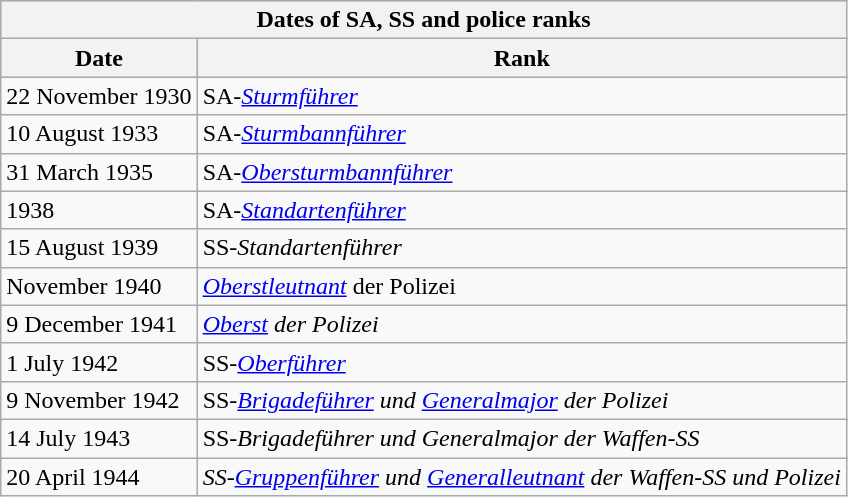<table class="wikitable float-right">
<tr bgcolor="silver">
<th colspan = "2">Dates of SA, SS and police ranks</th>
</tr>
<tr bgcolor="silver">
<th>Date</th>
<th>Rank</th>
</tr>
<tr>
<td>22 November 1930</td>
<td>SA-<em><a href='#'>Sturmführer</a></em></td>
</tr>
<tr>
<td>10 August 1933</td>
<td>SA-<em><a href='#'>Sturmbannführer</a></em></td>
</tr>
<tr>
<td>31 March 1935</td>
<td>SA-<em><a href='#'>Obersturmbannführer</a></em></td>
</tr>
<tr>
<td>1938</td>
<td>SA-<em><a href='#'>Standartenführer</a></em></td>
</tr>
<tr>
<td>15 August 1939</td>
<td>SS-<em>Standartenführer</em></td>
</tr>
<tr>
<td>November 1940</td>
<td><em><a href='#'>Oberstleutnant</a></em> der Polizei</td>
</tr>
<tr>
<td>9 December 1941</td>
<td><em><a href='#'>Oberst</a> der Polizei</em></td>
</tr>
<tr>
<td>1 July 1942</td>
<td>SS-<em><a href='#'>Oberführer</a></em></td>
</tr>
<tr>
<td>9 November 1942</td>
<td>SS-<em><a href='#'>Brigadeführer</a> und <a href='#'>Generalmajor</a> der Polizei</em></td>
</tr>
<tr>
<td>14 July 1943</td>
<td>SS-<em>Brigadeführer und Generalmajor der Waffen-SS</em></td>
</tr>
<tr>
<td>20 April 1944</td>
<td><em>SS-<a href='#'>Gruppenführer</a> und <a href='#'>Generalleutnant</a> der Waffen-SS und Polizei</em></td>
</tr>
</table>
